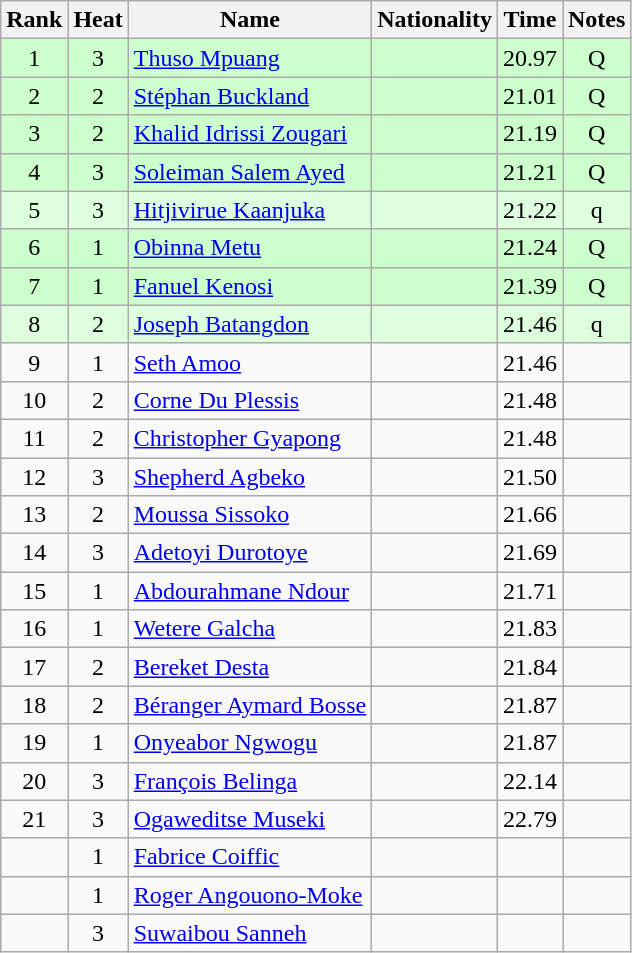<table class="wikitable sortable" style="text-align:center">
<tr>
<th>Rank</th>
<th>Heat</th>
<th>Name</th>
<th>Nationality</th>
<th>Time</th>
<th>Notes</th>
</tr>
<tr bgcolor=ccffcc>
<td>1</td>
<td>3</td>
<td align=left><a href='#'>Thuso Mpuang</a></td>
<td align=left></td>
<td>20.97</td>
<td>Q</td>
</tr>
<tr bgcolor=ccffcc>
<td>2</td>
<td>2</td>
<td align=left><a href='#'>Stéphan Buckland</a></td>
<td align=left></td>
<td>21.01</td>
<td>Q</td>
</tr>
<tr bgcolor=ccffcc>
<td>3</td>
<td>2</td>
<td align=left><a href='#'>Khalid Idrissi Zougari</a></td>
<td align=left></td>
<td>21.19</td>
<td>Q</td>
</tr>
<tr bgcolor=ccffcc>
<td>4</td>
<td>3</td>
<td align=left><a href='#'>Soleiman Salem Ayed</a></td>
<td align=left></td>
<td>21.21</td>
<td>Q</td>
</tr>
<tr bgcolor=ddffdd>
<td>5</td>
<td>3</td>
<td align=left><a href='#'>Hitjivirue Kaanjuka</a></td>
<td align=left></td>
<td>21.22</td>
<td>q</td>
</tr>
<tr bgcolor=ccffcc>
<td>6</td>
<td>1</td>
<td align=left><a href='#'>Obinna Metu</a></td>
<td align=left></td>
<td>21.24</td>
<td>Q</td>
</tr>
<tr bgcolor=ccffcc>
<td>7</td>
<td>1</td>
<td align=left><a href='#'>Fanuel Kenosi</a></td>
<td align=left></td>
<td>21.39</td>
<td>Q</td>
</tr>
<tr bgcolor=ddffdd>
<td>8</td>
<td>2</td>
<td align=left><a href='#'>Joseph Batangdon</a></td>
<td align=left></td>
<td>21.46</td>
<td>q</td>
</tr>
<tr>
<td>9</td>
<td>1</td>
<td align=left><a href='#'>Seth Amoo</a></td>
<td align=left></td>
<td>21.46</td>
<td></td>
</tr>
<tr>
<td>10</td>
<td>2</td>
<td align=left><a href='#'>Corne Du Plessis</a></td>
<td align=left></td>
<td>21.48</td>
<td></td>
</tr>
<tr>
<td>11</td>
<td>2</td>
<td align=left><a href='#'>Christopher Gyapong</a></td>
<td align=left></td>
<td>21.48</td>
<td></td>
</tr>
<tr>
<td>12</td>
<td>3</td>
<td align=left><a href='#'>Shepherd Agbeko</a></td>
<td align=left></td>
<td>21.50</td>
<td></td>
</tr>
<tr>
<td>13</td>
<td>2</td>
<td align=left><a href='#'>Moussa Sissoko</a></td>
<td align=left></td>
<td>21.66</td>
<td></td>
</tr>
<tr>
<td>14</td>
<td>3</td>
<td align=left><a href='#'>Adetoyi Durotoye</a></td>
<td align=left></td>
<td>21.69</td>
<td></td>
</tr>
<tr>
<td>15</td>
<td>1</td>
<td align=left><a href='#'>Abdourahmane Ndour</a></td>
<td align=left></td>
<td>21.71</td>
<td></td>
</tr>
<tr>
<td>16</td>
<td>1</td>
<td align=left><a href='#'>Wetere Galcha</a></td>
<td align=left></td>
<td>21.83</td>
<td></td>
</tr>
<tr>
<td>17</td>
<td>2</td>
<td align=left><a href='#'>Bereket Desta</a></td>
<td align=left></td>
<td>21.84</td>
<td></td>
</tr>
<tr>
<td>18</td>
<td>2</td>
<td align=left><a href='#'>Béranger Aymard Bosse</a></td>
<td align=left></td>
<td>21.87</td>
<td></td>
</tr>
<tr>
<td>19</td>
<td>1</td>
<td align=left><a href='#'>Onyeabor Ngwogu</a></td>
<td align=left></td>
<td>21.87</td>
<td></td>
</tr>
<tr>
<td>20</td>
<td>3</td>
<td align=left><a href='#'>François Belinga</a></td>
<td align=left></td>
<td>22.14</td>
<td></td>
</tr>
<tr>
<td>21</td>
<td>3</td>
<td align=left><a href='#'>Ogaweditse Museki</a></td>
<td align=left></td>
<td>22.79</td>
<td></td>
</tr>
<tr>
<td></td>
<td>1</td>
<td align=left><a href='#'>Fabrice Coiffic</a></td>
<td align=left></td>
<td></td>
<td></td>
</tr>
<tr>
<td></td>
<td>1</td>
<td align=left><a href='#'>Roger Angouono-Moke</a></td>
<td align=left></td>
<td></td>
<td></td>
</tr>
<tr>
<td></td>
<td>3</td>
<td align=left><a href='#'>Suwaibou Sanneh</a></td>
<td align=left></td>
<td></td>
<td></td>
</tr>
</table>
